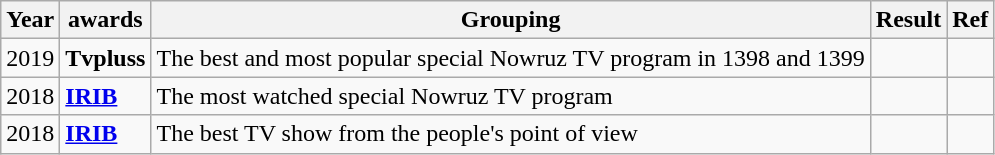<table class="wikitable">
<tr>
<th>Year</th>
<th>awards</th>
<th>Grouping</th>
<th>Result</th>
<th>Ref</th>
</tr>
<tr>
<td>2019</td>
<td><strong>Tvpluss</strong></td>
<td>The best and most popular special Nowruz TV program in 1398 and 1399</td>
<td></td>
<td></td>
</tr>
<tr>
<td>2018</td>
<td><strong><a href='#'>IRIB</a></strong></td>
<td>The most watched special Nowruz TV program</td>
<td></td>
<td></td>
</tr>
<tr>
<td>2018</td>
<td><strong><a href='#'>IRIB</a></strong></td>
<td>The best TV show from the people's point of view</td>
<td></td>
<td></td>
</tr>
</table>
